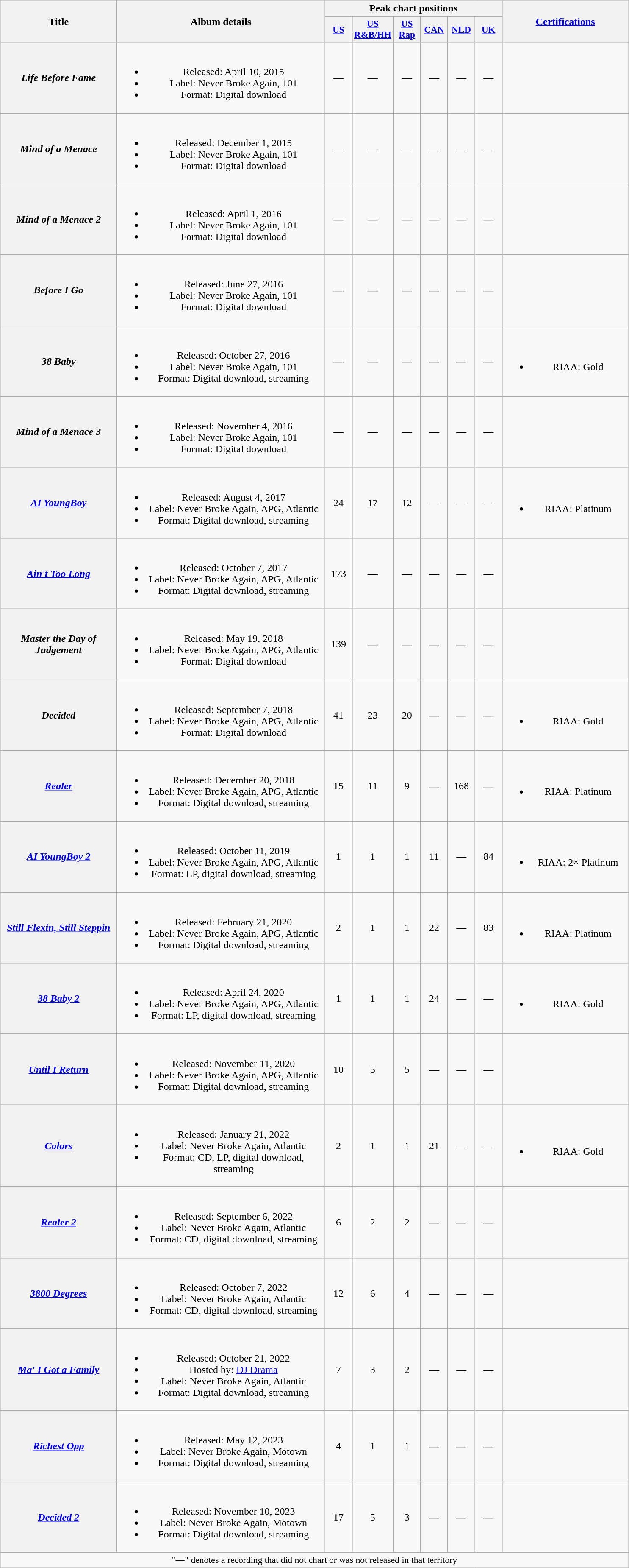<table class="wikitable plainrowheaders" style="text-align:center;">
<tr>
<th scope="col" rowspan="2" style="width:11em;">Title</th>
<th scope="col" rowspan="2" style="width:20em;">Album details</th>
<th scope="col" colspan="6">Peak chart positions</th>
<th scope="col" rowspan="2" style="width:12em;"><a href='#'>Certifications</a></th>
</tr>
<tr>
<th scope="col" style="width:2.5em;font-size:90%;"><a href='#'>US</a><br></th>
<th scope="col" style="width:2.5em;font-size:90%;"><a href='#'>US<br>R&B/HH</a><br></th>
<th scope="col" style="width:2.5em;font-size:90%;"><a href='#'>US Rap</a><br></th>
<th scope="col" style="width:2.5em;font-size:90%;"><a href='#'>CAN</a><br></th>
<th scope="col" style="width:2.5em;font-size:90%;"><a href='#'>NLD</a><br></th>
<th scope="col" style="width:2.5em;font-size:90%;"><a href='#'>UK</a><br></th>
</tr>
<tr>
<th scope="row"><em>Life Before Fame</em></th>
<td><br><ul><li>Released: April 10, 2015</li><li>Label: Never Broke Again, 101</li><li>Format: Digital download</li></ul></td>
<td>—</td>
<td>—</td>
<td>—</td>
<td>—</td>
<td>—</td>
<td>—</td>
<td></td>
</tr>
<tr>
<th scope="row"><em>Mind of a Menace</em></th>
<td><br><ul><li>Released: December 1, 2015</li><li>Label: Never Broke Again, 101</li><li>Format: Digital download</li></ul></td>
<td>—</td>
<td>—</td>
<td>—</td>
<td>—</td>
<td>—</td>
<td>—</td>
<td></td>
</tr>
<tr>
<th scope="row"><em>Mind of a Menace 2</em></th>
<td><br><ul><li>Released: April 1, 2016</li><li>Label: Never Broke Again, 101</li><li>Format: Digital download</li></ul></td>
<td>—</td>
<td>—</td>
<td>—</td>
<td>—</td>
<td>—</td>
<td>—</td>
<td></td>
</tr>
<tr>
<th scope="row"><em>Before I Go</em></th>
<td><br><ul><li>Released: June 27, 2016</li><li>Label: Never Broke Again, 101</li><li>Format: Digital download</li></ul></td>
<td>—</td>
<td>—</td>
<td>—</td>
<td>—</td>
<td>—</td>
<td>—</td>
<td></td>
</tr>
<tr>
<th scope="row"><em>38 Baby</em></th>
<td><br><ul><li>Released: October 27, 2016</li><li>Label: Never Broke Again, 101</li><li>Format: Digital download, streaming</li></ul></td>
<td>—</td>
<td>—</td>
<td>—</td>
<td>—</td>
<td>—</td>
<td>—</td>
<td><br><ul><li>RIAA: Gold</li></ul></td>
</tr>
<tr>
<th scope="row"><em>Mind of a Menace 3</em></th>
<td><br><ul><li>Released: November 4, 2016</li><li>Label: Never Broke Again, 101</li><li>Format: Digital download</li></ul></td>
<td>—</td>
<td>—</td>
<td>—</td>
<td>—</td>
<td>—</td>
<td>—</td>
<td></td>
</tr>
<tr>
<th scope="row"><em><a href='#'>AI YoungBoy</a></em></th>
<td><br><ul><li>Released: August 4, 2017</li><li>Label: Never Broke Again, APG, Atlantic</li><li>Format: Digital download, streaming</li></ul></td>
<td>24</td>
<td>17</td>
<td>12</td>
<td>—</td>
<td>—</td>
<td>—</td>
<td><br><ul><li>RIAA: Platinum</li></ul></td>
</tr>
<tr>
<th scope="row"><em><a href='#'>Ain't Too Long</a></em></th>
<td><br><ul><li>Released: October 7, 2017</li><li>Label: Never Broke Again, APG, Atlantic</li><li>Format: Digital download, streaming</li></ul></td>
<td>173</td>
<td>—</td>
<td>—</td>
<td>—</td>
<td>—</td>
<td>—</td>
<td></td>
</tr>
<tr>
<th scope="row"><em>Master the Day of Judgement</em></th>
<td><br><ul><li>Released: May 19, 2018</li><li>Label: Never Broke Again, APG, Atlantic</li><li>Format: Digital download</li></ul></td>
<td>139</td>
<td>—</td>
<td>—</td>
<td>—</td>
<td>—</td>
<td>—</td>
<td></td>
</tr>
<tr>
<th scope="row"><em>Decided</em></th>
<td><br><ul><li>Released: September 7, 2018</li><li>Label: Never Broke Again, APG, Atlantic</li><li>Format: Digital download</li></ul></td>
<td>41</td>
<td>23</td>
<td>20</td>
<td>—</td>
<td>—</td>
<td>—</td>
<td><br><ul><li>RIAA: Gold</li></ul></td>
</tr>
<tr>
<th scope="row"><em><a href='#'>Realer</a></em></th>
<td><br><ul><li>Released: December 20, 2018</li><li>Label: Never Broke Again, APG, Atlantic</li><li>Format: Digital download, streaming</li></ul></td>
<td>15</td>
<td>11</td>
<td>9</td>
<td>—</td>
<td>168</td>
<td>—</td>
<td><br><ul><li>RIAA: Platinum</li></ul></td>
</tr>
<tr>
<th scope="row"><em><a href='#'>AI YoungBoy 2</a></em></th>
<td><br><ul><li>Released: October 11, 2019</li><li>Label: Never Broke Again, APG, Atlantic</li><li>Format: LP, digital download, streaming</li></ul></td>
<td>1</td>
<td>1</td>
<td>1</td>
<td>11</td>
<td>—</td>
<td>84</td>
<td><br><ul><li>RIAA: 2× Platinum</li></ul></td>
</tr>
<tr>
<th scope="row"><em><a href='#'>Still Flexin, Still Steppin</a></em></th>
<td><br><ul><li>Released: February 21, 2020</li><li>Label: Never Broke Again, APG, Atlantic</li><li>Format: Digital download, streaming</li></ul></td>
<td>2</td>
<td>1</td>
<td>1</td>
<td>22</td>
<td>—</td>
<td>83</td>
<td><br><ul><li>RIAA: Platinum</li></ul></td>
</tr>
<tr>
<th scope="row"><em><a href='#'>38 Baby 2</a></em></th>
<td><br><ul><li>Released: April 24, 2020</li><li>Label: Never Broke Again, APG, Atlantic</li><li>Format: LP, digital download, streaming</li></ul></td>
<td>1</td>
<td>1</td>
<td>1</td>
<td>24</td>
<td>—</td>
<td>—</td>
<td><br><ul><li>RIAA: Gold</li></ul></td>
</tr>
<tr>
<th scope="row"><em><a href='#'>Until I Return</a></em></th>
<td><br><ul><li>Released: November 11, 2020</li><li>Label: Never Broke Again, APG, Atlantic</li><li>Format: Digital download, streaming</li></ul></td>
<td>10</td>
<td>5</td>
<td>5</td>
<td>—</td>
<td>—</td>
<td>—</td>
<td></td>
</tr>
<tr>
<th scope="row"><em><a href='#'>Colors</a></em></th>
<td><br><ul><li>Released: January 21, 2022</li><li>Label: Never Broke Again, Atlantic</li><li>Format: CD, LP, digital download, streaming</li></ul></td>
<td>2</td>
<td>1</td>
<td>1</td>
<td>21</td>
<td>—</td>
<td>—</td>
<td><br><ul><li>RIAA: Gold</li></ul></td>
</tr>
<tr>
<th scope="row"><em><a href='#'>Realer 2</a></em></th>
<td><br><ul><li>Released: September 6, 2022</li><li>Label: Never Broke Again, Atlantic</li><li>Format: CD, digital download, streaming</li></ul></td>
<td>6</td>
<td>2</td>
<td>2</td>
<td>—</td>
<td>—</td>
<td>—</td>
<td></td>
</tr>
<tr>
<th scope="row"><em><a href='#'>3800 Degrees</a></em></th>
<td><br><ul><li>Released: October 7, 2022</li><li>Label: Never Broke Again, Atlantic</li><li>Format: CD, digital download, streaming</li></ul></td>
<td>12</td>
<td>6</td>
<td>4</td>
<td>—</td>
<td>—</td>
<td>—</td>
<td></td>
</tr>
<tr>
<th scope="row"><em><a href='#'>Ma' I Got a Family</a></em></th>
<td><br><ul><li>Released: October 21, 2022</li><li>Hosted by: <a href='#'>DJ Drama</a></li><li>Label: Never Broke Again, Atlantic</li><li>Format: Digital download, streaming</li></ul></td>
<td>7</td>
<td>3</td>
<td>2</td>
<td>—</td>
<td>—</td>
<td>—</td>
<td></td>
</tr>
<tr>
<th scope="row"><em><a href='#'>Richest Opp</a></em></th>
<td><br><ul><li>Released: May 12, 2023</li><li>Label: Never Broke Again, Motown</li><li>Format: Digital download, streaming</li></ul></td>
<td>4</td>
<td>1</td>
<td>1</td>
<td>—</td>
<td>—</td>
<td>—</td>
<td></td>
</tr>
<tr>
<th scope="row"><em><a href='#'>Decided 2</a></em></th>
<td><br><ul><li>Released: November 10, 2023</li><li>Label: Never Broke Again, Motown</li><li>Format: Digital download, streaming</li></ul></td>
<td>17</td>
<td>5</td>
<td>3</td>
<td>—</td>
<td>—</td>
<td>—</td>
<td></td>
</tr>
<tr>
<td colspan="9" style="font-size:90%">"—" denotes a recording that did not chart or was not released in that territory</td>
</tr>
</table>
